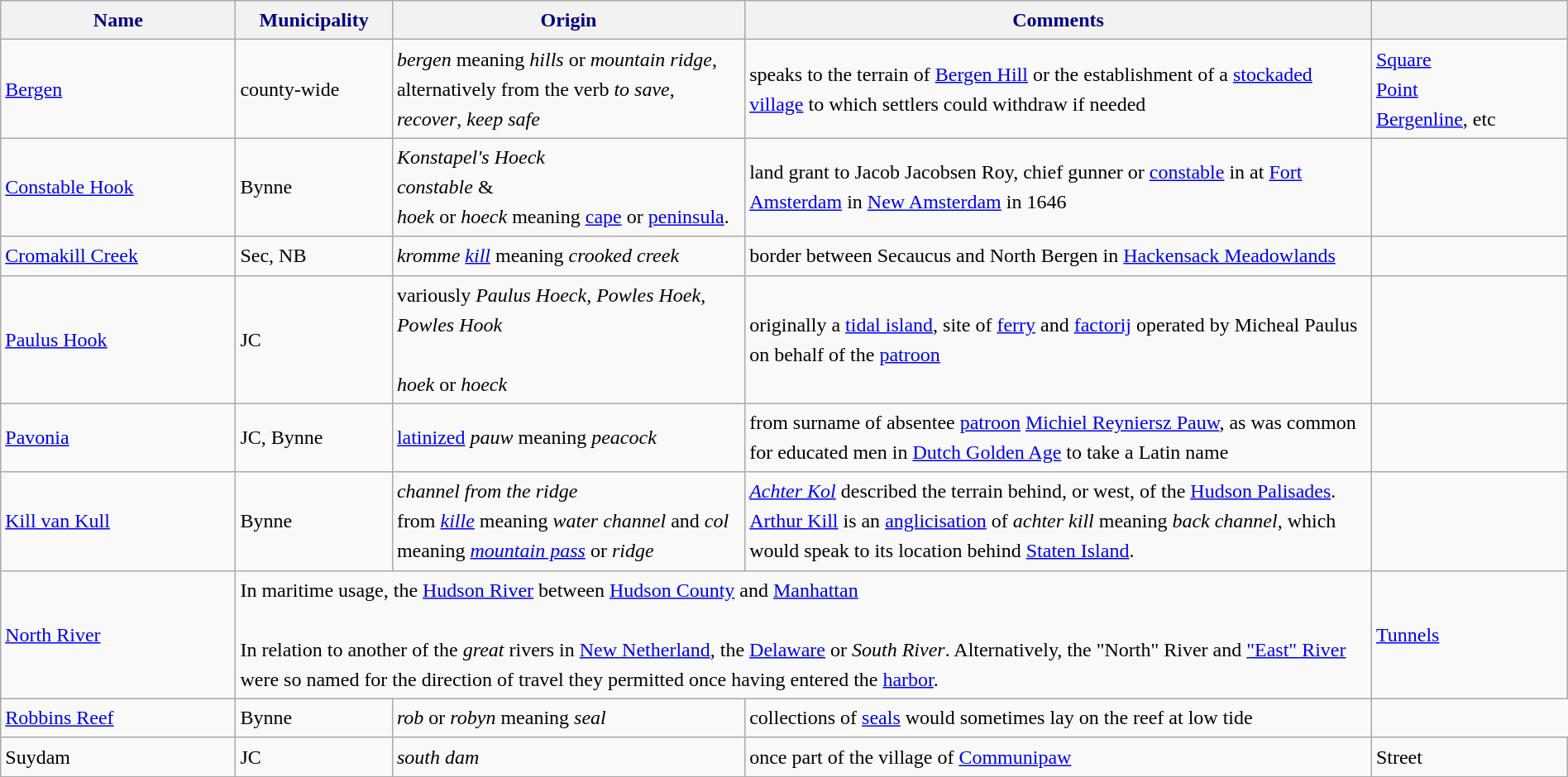<table class="wikitable sortable" style="font-size:100%;width:100%;border:0px;text-align:left;line-height:150%;">
<tr>
<th style="background: #f2f2f2; color: #000080" height="17"  width="15%">Name</th>
<th style="background: #f2f2f2; color: #000080" height="17" width="10%">Municipality</th>
<th style="background: #f2f2f2; color: #000080" height="17" width="22.5%">Origin</th>
<th class="unsortable" style="background: #f2f2f2; color: #000080" height="17" width="40%">Comments</th>
<th style="background: #f2f2f2; color: #000080" height="17" width="12.5%"></th>
</tr>
<tr>
<td><a href='#'>Bergen</a></td>
<td>county-wide</td>
<td><em>bergen</em> meaning <em>hills</em> or <em>mountain ridge</em>,<br>alternatively from the verb <em>to save</em>, <em>recover</em>, <em>keep safe</em>
</td>
<td>speaks to the terrain of <a href='#'>Bergen Hill</a> or the establishment of a <a href='#'>stockaded village</a> to which settlers could withdraw if needed</td>
<td><a href='#'>Square</a><br><a href='#'>Point</a><br><a href='#'>Bergenline</a>, etc</td>
</tr>
<tr>
<td><a href='#'>Constable Hook</a></td>
<td>Bynne</td>
<td><em>Konstapel's Hoeck</em><br><em>constable</em> &
<br><em>hoek</em> or <em>hoeck</em> meaning <a href='#'>cape</a> or <a href='#'>peninsula</a>.</td>
<td>land grant to Jacob Jacobsen Roy, chief gunner or <a href='#'>constable</a> in at <a href='#'>Fort Amsterdam</a> in <a href='#'>New Amsterdam</a> in 1646<br></td>
<td></td>
</tr>
<tr>
<td><a href='#'>Cromakill Creek</a></td>
<td>Sec, NB</td>
<td><em>kromme <a href='#'>kill</a></em> meaning <em>crooked creek</em></td>
<td>border between Secaucus and North Bergen in <a href='#'>Hackensack Meadowlands</a></td>
<td></td>
</tr>
<tr>
<td><a href='#'>Paulus Hook</a></td>
<td>JC</td>
<td>variously <em>Paulus Hoeck, Powles Hoek, Powles Hook</em><br><br><em>hoek</em> or <em>hoeck</em></td>
<td>originally a <a href='#'>tidal island</a>, site of <a href='#'>ferry</a> and <a href='#'>factorij</a> operated by Micheal Paulus on behalf of the <a href='#'>patroon</a></td>
<td></td>
</tr>
<tr>
<td><a href='#'>Pavonia</a></td>
<td>JC, Bynne</td>
<td><a href='#'>latinized</a> <em>pauw</em> meaning <em>peacock</em></td>
<td>from surname of absentee <a href='#'>patroon</a> <a href='#'>Michiel Reyniersz Pauw</a>, as was common for educated men in <a href='#'>Dutch Golden Age</a> to take a Latin name</td>
<td></td>
</tr>
<tr>
<td><a href='#'>Kill van Kull</a></td>
<td>Bynne</td>
<td><em>channel from the ridge</em><br>from <em><a href='#'>kille</a></em> meaning <em>water channel</em> and <em>col</em> meaning <em><a href='#'>mountain pass</a></em> or <em>ridge</em></td>
<td><em><a href='#'>Achter Kol</a></em> described the terrain behind, or west, of the <a href='#'>Hudson Palisades</a>. <a href='#'>Arthur Kill</a> is an <a href='#'>anglicisation</a> of <em>achter kill</em> meaning <em>back channel</em>, which would speak to its location behind <a href='#'>Staten Island</a>.</td>
<td></td>
</tr>
<tr>
<td><a href='#'>North River</a></td>
<td colspan=3>In maritime usage, the <a href='#'>Hudson River</a> between <a href='#'>Hudson County</a> and <a href='#'>Manhattan</a><br><br>In relation to another of the <em>great</em> rivers in <a href='#'>New Netherland</a>, the <a href='#'>Delaware</a> or <em>South River</em>. Alternatively, the "North" River and <a href='#'>"East" River</a> were so named for the direction of travel they permitted once having entered the <a href='#'>harbor</a>.</td>
<td><a href='#'>Tunnels</a></td>
</tr>
<tr>
<td><a href='#'>Robbins Reef</a></td>
<td>Bynne</td>
<td><em>rob</em> or <em>robyn</em> meaning <em>seal</em></td>
<td>collections of <a href='#'>seals</a> would sometimes lay on the reef at low tide</td>
</tr>
<tr>
<td>Suydam</td>
<td>JC</td>
<td><em>south dam</em></td>
<td>once part of the village of <a href='#'>Communipaw</a></td>
<td>Street</td>
</tr>
</table>
